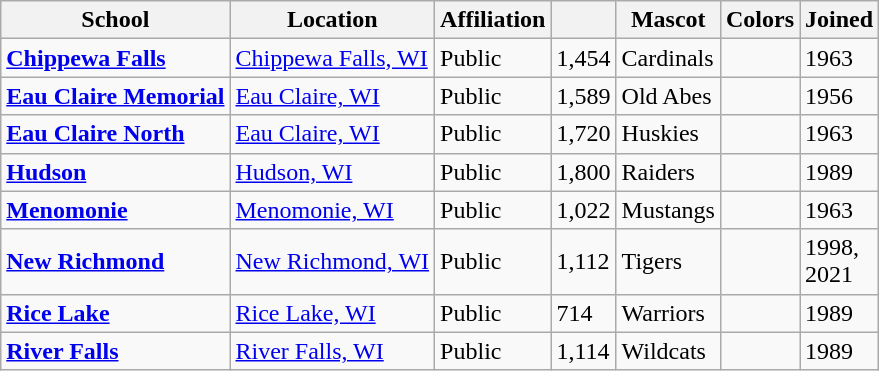<table class="wikitable sortable">
<tr>
<th>School</th>
<th>Location</th>
<th>Affiliation</th>
<th></th>
<th>Mascot</th>
<th>Colors</th>
<th>Joined</th>
</tr>
<tr>
<td><a href='#'><strong>Chippewa Falls</strong></a></td>
<td><a href='#'>Chippewa Falls, WI</a></td>
<td>Public</td>
<td>1,454</td>
<td>Cardinals</td>
<td> </td>
<td>1963</td>
</tr>
<tr>
<td><a href='#'><strong>Eau Claire Memorial</strong></a></td>
<td><a href='#'>Eau Claire, WI</a></td>
<td>Public</td>
<td>1,589</td>
<td>Old Abes</td>
<td> </td>
<td>1956</td>
</tr>
<tr>
<td><a href='#'><strong>Eau Claire North</strong></a></td>
<td><a href='#'>Eau Claire, WI</a></td>
<td>Public</td>
<td>1,720</td>
<td>Huskies</td>
<td> </td>
<td>1963</td>
</tr>
<tr>
<td><a href='#'><strong>Hudson</strong></a></td>
<td><a href='#'>Hudson, WI</a></td>
<td>Public</td>
<td>1,800</td>
<td>Raiders</td>
<td> </td>
<td>1989</td>
</tr>
<tr>
<td><a href='#'><strong>Menomonie</strong></a></td>
<td><a href='#'>Menomonie, WI</a></td>
<td>Public</td>
<td>1,022</td>
<td>Mustangs</td>
<td> </td>
<td>1963</td>
</tr>
<tr>
<td><strong><a href='#'>New Richmond</a></strong></td>
<td><a href='#'>New Richmond, WI</a></td>
<td>Public</td>
<td>1,112</td>
<td>Tigers</td>
<td> </td>
<td>1998,<br>2021</td>
</tr>
<tr>
<td><a href='#'><strong>Rice Lake</strong></a></td>
<td><a href='#'>Rice Lake, WI</a></td>
<td>Public</td>
<td>714</td>
<td>Warriors</td>
<td> </td>
<td>1989</td>
</tr>
<tr>
<td><a href='#'><strong>River Falls</strong></a></td>
<td><a href='#'>River Falls, WI</a></td>
<td>Public</td>
<td>1,114</td>
<td>Wildcats</td>
<td> </td>
<td>1989</td>
</tr>
</table>
